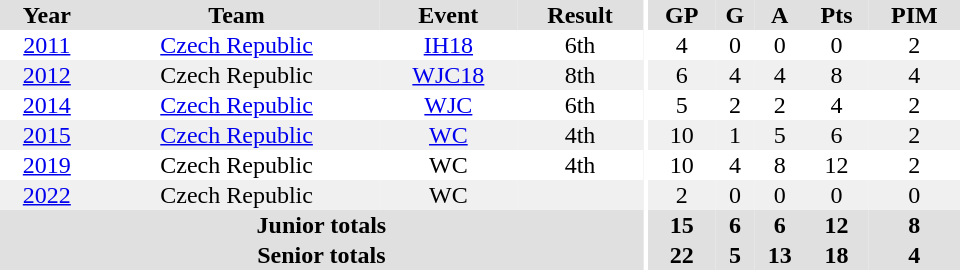<table border="0" cellpadding="1" cellspacing="0" ID="Table3" style="text-align:center; width:40em">
<tr ALIGN="center" bgcolor="#e0e0e0">
<th>Year</th>
<th>Team</th>
<th>Event</th>
<th>Result</th>
<th rowspan="99" bgcolor="#ffffff"></th>
<th>GP</th>
<th>G</th>
<th>A</th>
<th>Pts</th>
<th>PIM</th>
</tr>
<tr>
<td><a href='#'>2011</a></td>
<td><a href='#'>Czech Republic</a></td>
<td><a href='#'>IH18</a></td>
<td>6th</td>
<td>4</td>
<td>0</td>
<td>0</td>
<td>0</td>
<td>2</td>
</tr>
<tr bgcolor="#f0f0f0">
<td><a href='#'>2012</a></td>
<td>Czech Republic</td>
<td><a href='#'>WJC18</a></td>
<td>8th</td>
<td>6</td>
<td>4</td>
<td>4</td>
<td>8</td>
<td>4</td>
</tr>
<tr>
<td><a href='#'>2014</a></td>
<td><a href='#'>Czech Republic</a></td>
<td><a href='#'>WJC</a></td>
<td>6th</td>
<td>5</td>
<td>2</td>
<td>2</td>
<td>4</td>
<td>2</td>
</tr>
<tr bgcolor="#f0f0f0">
<td><a href='#'>2015</a></td>
<td><a href='#'>Czech Republic</a></td>
<td><a href='#'>WC</a></td>
<td>4th</td>
<td>10</td>
<td>1</td>
<td>5</td>
<td>6</td>
<td>2</td>
</tr>
<tr>
<td><a href='#'>2019</a></td>
<td>Czech Republic</td>
<td>WC</td>
<td>4th</td>
<td>10</td>
<td>4</td>
<td>8</td>
<td>12</td>
<td>2</td>
</tr>
<tr bgcolor="#f0f0f0">
<td><a href='#'>2022</a></td>
<td>Czech Republic</td>
<td>WC</td>
<td></td>
<td>2</td>
<td>0</td>
<td>0</td>
<td>0</td>
<td>0</td>
</tr>
<tr bgcolor="#e0e0e0">
<th colspan="4">Junior totals</th>
<th>15</th>
<th>6</th>
<th>6</th>
<th>12</th>
<th>8</th>
</tr>
<tr bgcolor="#e0e0e0">
<th colspan="4">Senior totals</th>
<th>22</th>
<th>5</th>
<th>13</th>
<th>18</th>
<th>4</th>
</tr>
</table>
